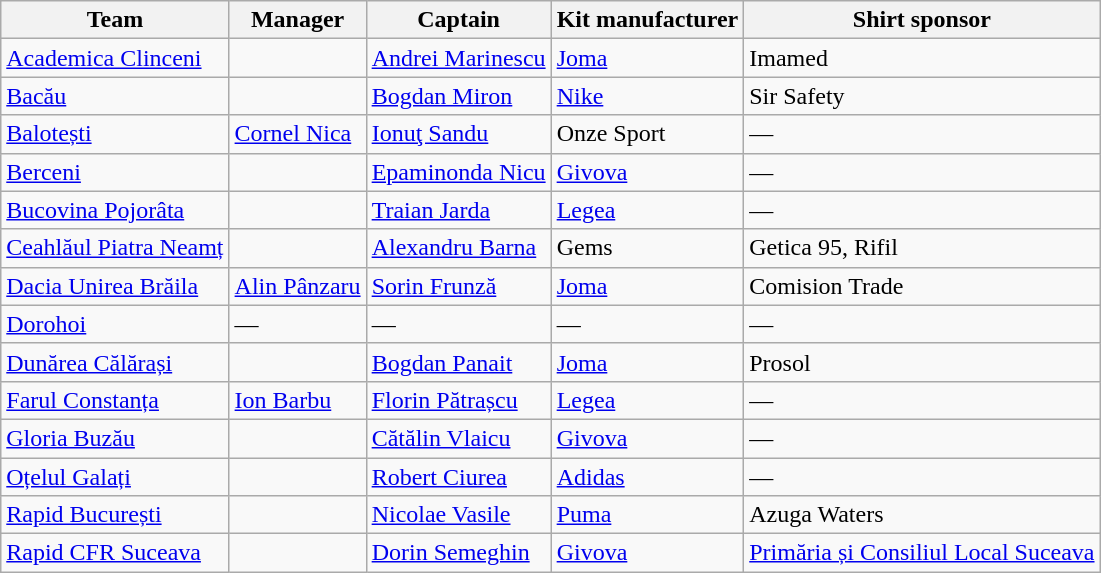<table class="wikitable sortable" style="text-align: left;">
<tr>
<th>Team</th>
<th>Manager</th>
<th>Captain</th>
<th>Kit manufacturer</th>
<th>Shirt sponsor</th>
</tr>
<tr>
<td><a href='#'>Academica Clinceni</a></td>
<td> </td>
<td> <a href='#'>Andrei Marinescu</a></td>
<td><a href='#'>Joma</a></td>
<td>Imamed</td>
</tr>
<tr>
<td><a href='#'>Bacău</a></td>
<td> </td>
<td> <a href='#'>Bogdan Miron</a></td>
<td><a href='#'>Nike</a></td>
<td>Sir Safety</td>
</tr>
<tr>
<td><a href='#'>Balotești</a></td>
<td> <a href='#'>Cornel Nica</a></td>
<td> <a href='#'>Ionuţ Sandu</a></td>
<td>Onze Sport</td>
<td>—</td>
</tr>
<tr>
<td><a href='#'>Berceni</a></td>
<td> </td>
<td> <a href='#'>Epaminonda Nicu</a></td>
<td><a href='#'>Givova</a></td>
<td>—</td>
</tr>
<tr>
<td><a href='#'>Bucovina Pojorâta</a></td>
<td> </td>
<td>  <a href='#'>Traian Jarda</a></td>
<td><a href='#'>Legea</a></td>
<td>—</td>
</tr>
<tr>
<td><a href='#'>Ceahlăul Piatra Neamț</a></td>
<td> </td>
<td>  <a href='#'>Alexandru Barna</a></td>
<td>Gems</td>
<td>Getica 95, Rifil</td>
</tr>
<tr>
<td><a href='#'>Dacia Unirea Brăila</a></td>
<td> <a href='#'>Alin Pânzaru</a></td>
<td> <a href='#'>Sorin Frunză</a></td>
<td><a href='#'>Joma</a></td>
<td>Comision Trade</td>
</tr>
<tr>
<td><a href='#'>Dorohoi</a></td>
<td>—</td>
<td>—</td>
<td>—</td>
<td>—</td>
</tr>
<tr>
<td><a href='#'>Dunărea Călărași</a></td>
<td> </td>
<td> <a href='#'>Bogdan Panait</a></td>
<td><a href='#'>Joma</a></td>
<td>Prosol</td>
</tr>
<tr>
<td><a href='#'>Farul Constanța</a></td>
<td> <a href='#'>Ion Barbu</a></td>
<td> <a href='#'>Florin Pătrașcu</a></td>
<td><a href='#'>Legea</a></td>
<td>—</td>
</tr>
<tr>
<td><a href='#'>Gloria Buzău</a></td>
<td> </td>
<td> <a href='#'>Cătălin Vlaicu</a></td>
<td><a href='#'>Givova</a></td>
<td>—</td>
</tr>
<tr>
<td><a href='#'>Oțelul Galați</a></td>
<td> </td>
<td> <a href='#'>Robert Ciurea</a></td>
<td><a href='#'>Adidas</a></td>
<td>—</td>
</tr>
<tr>
<td><a href='#'>Rapid București</a></td>
<td> </td>
<td>  <a href='#'>Nicolae Vasile</a></td>
<td><a href='#'>Puma</a></td>
<td>Azuga Waters</td>
</tr>
<tr>
<td><a href='#'>Rapid CFR Suceava</a></td>
<td> </td>
<td> <a href='#'>Dorin Semeghin</a></td>
<td><a href='#'>Givova</a></td>
<td><a href='#'>Primăria și Consiliul Local Suceava</a></td>
</tr>
</table>
